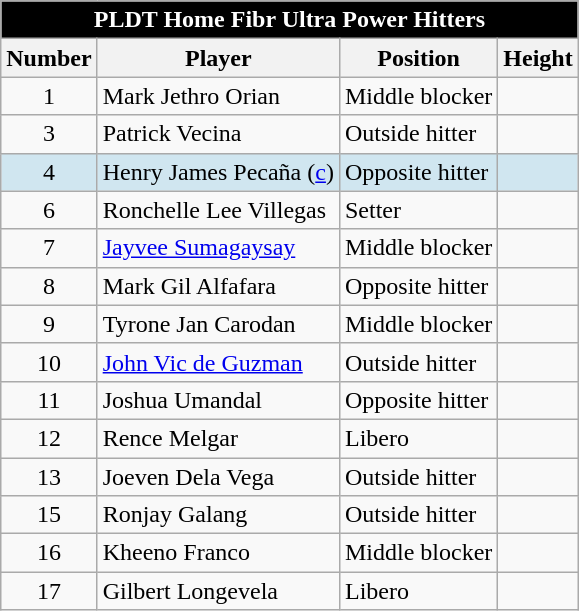<table class="wikitable sortable" style="text-align: left">
<tr>
<th colspan="4" style="background: black; color:white; text-align: center"><strong>PLDT Home Fibr Ultra Power Hitters</strong></th>
</tr>
<tr style="background:#FFFFFF;">
<th width:25px>Number</th>
<th width:300px>Player</th>
<th width:110px>Position</th>
<th width:110px>Height</th>
</tr>
<tr>
<td align=center>1</td>
<td> Mark Jethro Orian</td>
<td>Middle blocker</td>
<td></td>
</tr>
<tr>
<td align=center>3</td>
<td> Patrick Vecina</td>
<td>Outside hitter</td>
<td></td>
</tr>
<tr bgcolor=#D0E6F>
<td align=center>4</td>
<td> Henry James Pecaña (<a href='#'>c</a>)</td>
<td>Opposite hitter</td>
<td></td>
</tr>
<tr>
<td align=center>6</td>
<td> Ronchelle Lee Villegas</td>
<td>Setter</td>
<td></td>
</tr>
<tr>
<td align=center>7</td>
<td> <a href='#'>Jayvee Sumagaysay</a></td>
<td>Middle blocker</td>
<td></td>
</tr>
<tr>
<td align=center>8</td>
<td> Mark Gil Alfafara</td>
<td>Opposite hitter</td>
<td></td>
</tr>
<tr>
<td align=center>9</td>
<td> Tyrone Jan Carodan</td>
<td>Middle blocker</td>
<td></td>
</tr>
<tr>
<td align=center>10</td>
<td> <a href='#'>John Vic de Guzman</a></td>
<td>Outside hitter</td>
<td></td>
</tr>
<tr>
<td align=center>11</td>
<td> Joshua Umandal</td>
<td>Opposite hitter</td>
<td></td>
</tr>
<tr>
<td align=center>12</td>
<td> Rence Melgar</td>
<td>Libero</td>
<td></td>
</tr>
<tr>
<td align=center>13</td>
<td> Joeven Dela Vega</td>
<td>Outside hitter</td>
<td></td>
</tr>
<tr>
<td align=center>15</td>
<td> Ronjay Galang</td>
<td>Outside hitter</td>
<td></td>
</tr>
<tr>
<td align=center>16</td>
<td> Kheeno Franco</td>
<td>Middle blocker</td>
<td></td>
</tr>
<tr>
<td align=center>17</td>
<td> Gilbert Longevela</td>
<td>Libero</td>
<td></td>
</tr>
</table>
